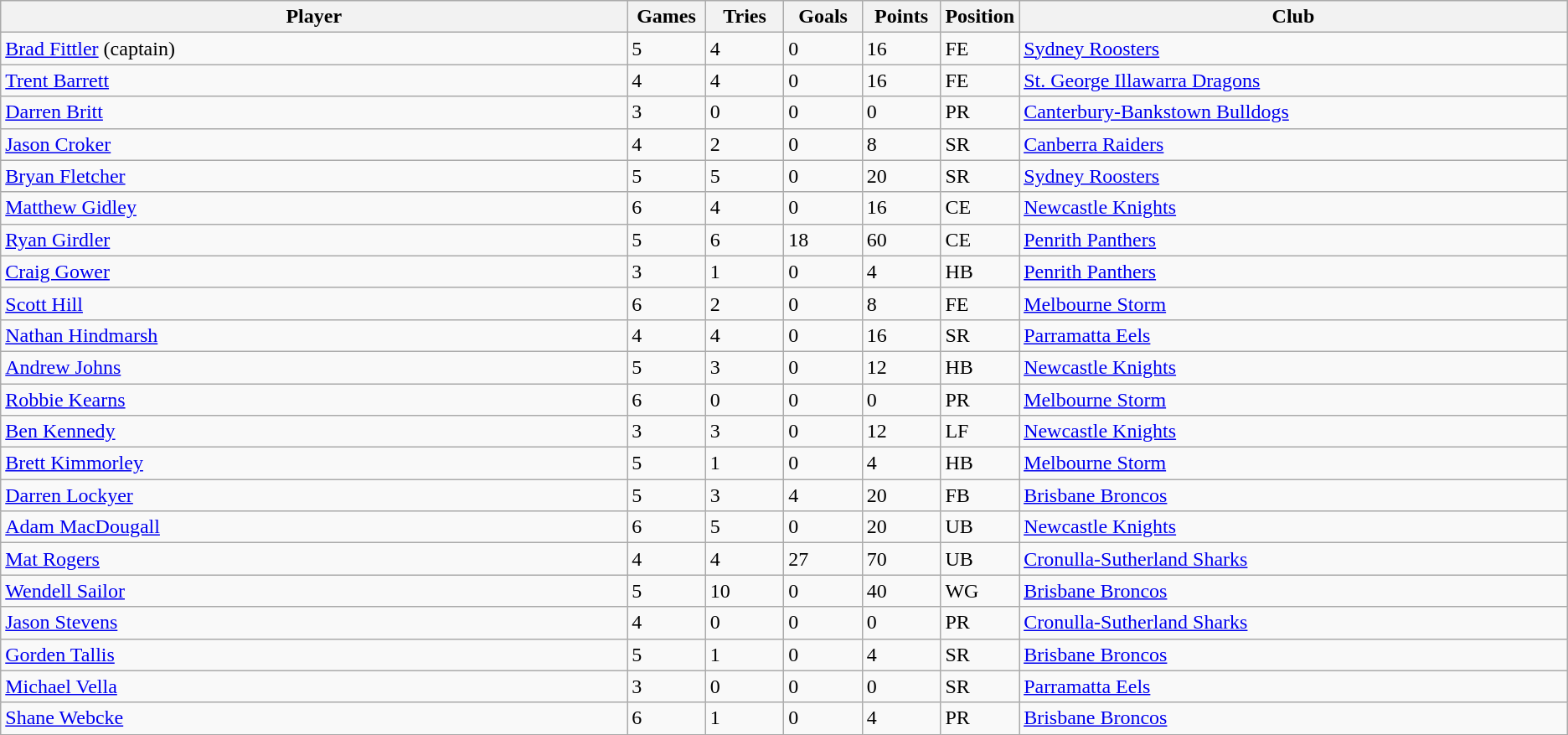<table class="wikitable">
<tr bgcolor=#FFFFFF>
<th !width=25%>Player</th>
<th width=5%>Games</th>
<th width=5%>Tries</th>
<th width=5%>Goals</th>
<th width=5%>Points</th>
<th width=5%>Position</th>
<th width=35%>Club</th>
</tr>
<tr>
<td><a href='#'>Brad Fittler</a> (captain)</td>
<td>5</td>
<td>4</td>
<td>0</td>
<td>16</td>
<td>FE</td>
<td><a href='#'>Sydney Roosters</a></td>
</tr>
<tr>
<td><a href='#'>Trent Barrett</a></td>
<td>4</td>
<td>4</td>
<td>0</td>
<td>16</td>
<td>FE</td>
<td><a href='#'>St. George Illawarra Dragons</a></td>
</tr>
<tr>
<td><a href='#'>Darren Britt</a></td>
<td>3</td>
<td>0</td>
<td>0</td>
<td>0</td>
<td>PR</td>
<td><a href='#'>Canterbury-Bankstown Bulldogs</a></td>
</tr>
<tr>
<td><a href='#'>Jason Croker</a></td>
<td>4</td>
<td>2</td>
<td>0</td>
<td>8</td>
<td>SR</td>
<td><a href='#'>Canberra Raiders</a></td>
</tr>
<tr>
<td><a href='#'>Bryan Fletcher</a></td>
<td>5</td>
<td>5</td>
<td>0</td>
<td>20</td>
<td>SR</td>
<td><a href='#'>Sydney Roosters</a></td>
</tr>
<tr>
<td><a href='#'>Matthew Gidley</a></td>
<td>6</td>
<td>4</td>
<td>0</td>
<td>16</td>
<td>CE</td>
<td><a href='#'>Newcastle Knights</a></td>
</tr>
<tr>
<td><a href='#'>Ryan Girdler</a></td>
<td>5</td>
<td>6</td>
<td>18</td>
<td>60</td>
<td>CE</td>
<td><a href='#'>Penrith Panthers</a></td>
</tr>
<tr>
<td><a href='#'>Craig Gower</a></td>
<td>3</td>
<td>1</td>
<td>0</td>
<td>4</td>
<td>HB</td>
<td><a href='#'>Penrith Panthers</a></td>
</tr>
<tr>
<td><a href='#'>Scott Hill</a></td>
<td>6</td>
<td>2</td>
<td>0</td>
<td>8</td>
<td>FE</td>
<td><a href='#'>Melbourne Storm</a></td>
</tr>
<tr>
<td><a href='#'>Nathan Hindmarsh</a></td>
<td>4</td>
<td>4</td>
<td>0</td>
<td>16</td>
<td>SR</td>
<td><a href='#'>Parramatta Eels</a></td>
</tr>
<tr>
<td><a href='#'>Andrew Johns</a></td>
<td>5</td>
<td>3</td>
<td>0</td>
<td>12</td>
<td>HB</td>
<td><a href='#'>Newcastle Knights</a></td>
</tr>
<tr>
<td><a href='#'>Robbie Kearns</a></td>
<td>6</td>
<td>0</td>
<td>0</td>
<td>0</td>
<td>PR</td>
<td><a href='#'>Melbourne Storm</a></td>
</tr>
<tr>
<td><a href='#'>Ben Kennedy</a></td>
<td>3</td>
<td>3</td>
<td>0</td>
<td>12</td>
<td>LF</td>
<td><a href='#'>Newcastle Knights</a></td>
</tr>
<tr>
<td><a href='#'>Brett Kimmorley</a></td>
<td>5</td>
<td>1</td>
<td>0</td>
<td>4</td>
<td>HB</td>
<td><a href='#'>Melbourne Storm</a></td>
</tr>
<tr>
<td><a href='#'>Darren Lockyer</a></td>
<td>5</td>
<td>3</td>
<td>4</td>
<td>20</td>
<td>FB</td>
<td><a href='#'>Brisbane Broncos</a></td>
</tr>
<tr>
<td><a href='#'>Adam MacDougall</a></td>
<td>6</td>
<td>5</td>
<td>0</td>
<td>20</td>
<td>UB</td>
<td><a href='#'>Newcastle Knights</a></td>
</tr>
<tr>
<td><a href='#'>Mat Rogers</a></td>
<td>4</td>
<td>4</td>
<td>27</td>
<td>70</td>
<td>UB</td>
<td><a href='#'>Cronulla-Sutherland Sharks</a></td>
</tr>
<tr>
<td><a href='#'>Wendell Sailor</a></td>
<td>5</td>
<td>10</td>
<td>0</td>
<td>40</td>
<td>WG</td>
<td><a href='#'>Brisbane Broncos</a></td>
</tr>
<tr>
<td><a href='#'>Jason Stevens</a></td>
<td>4</td>
<td>0</td>
<td>0</td>
<td>0</td>
<td>PR</td>
<td><a href='#'>Cronulla-Sutherland Sharks</a></td>
</tr>
<tr>
<td><a href='#'>Gorden Tallis</a></td>
<td>5</td>
<td>1</td>
<td>0</td>
<td>4</td>
<td>SR</td>
<td><a href='#'>Brisbane Broncos</a></td>
</tr>
<tr>
<td><a href='#'>Michael Vella</a></td>
<td>3</td>
<td>0</td>
<td>0</td>
<td>0</td>
<td>SR</td>
<td><a href='#'>Parramatta Eels</a></td>
</tr>
<tr>
<td><a href='#'>Shane Webcke</a></td>
<td>6</td>
<td>1</td>
<td>0</td>
<td>4</td>
<td>PR</td>
<td><a href='#'>Brisbane Broncos</a></td>
</tr>
</table>
